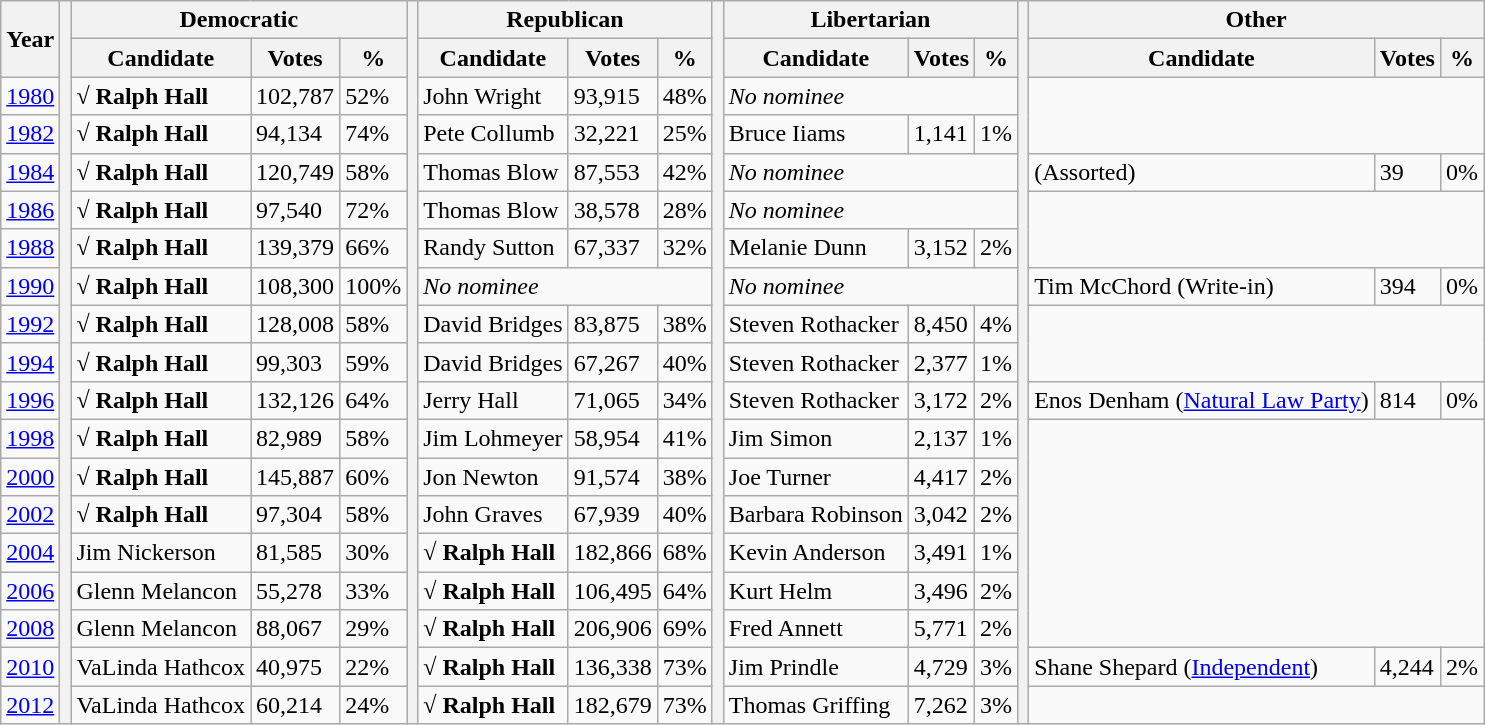<table class=wikitable>
<tr>
<th rowspan=2>Year</th>
<th rowspan=99 ></th>
<th colspan=3 >Democratic</th>
<th rowspan=99 ></th>
<th colspan=3 >Republican</th>
<th rowspan=99 ></th>
<th colspan=3 >Libertarian</th>
<th rowspan=99 ></th>
<th colspan=3 >Other</th>
</tr>
<tr>
<th>Candidate</th>
<th>Votes</th>
<th>%</th>
<th>Candidate</th>
<th>Votes</th>
<th>%</th>
<th>Candidate</th>
<th>Votes</th>
<th>%</th>
<th>Candidate</th>
<th>Votes</th>
<th>%</th>
</tr>
<tr>
<td><a href='#'>1980</a></td>
<td><strong>√ Ralph Hall</strong></td>
<td>102,787</td>
<td>52%</td>
<td>John Wright</td>
<td>93,915</td>
<td>48%</td>
<td colspan=3><em>No nominee</em></td>
</tr>
<tr>
<td><a href='#'>1982</a></td>
<td><strong>√ Ralph Hall</strong></td>
<td>94,134</td>
<td>74%</td>
<td>Pete Collumb</td>
<td>32,221</td>
<td>25%</td>
<td>Bruce Iiams</td>
<td>1,141</td>
<td>1%</td>
</tr>
<tr>
<td><a href='#'>1984</a></td>
<td><strong>√ Ralph Hall</strong></td>
<td>120,749</td>
<td>58%</td>
<td>Thomas Blow</td>
<td>87,553</td>
<td>42%</td>
<td colspan=3><em>No nominee</em></td>
<td>(Assorted)</td>
<td>39</td>
<td>0%</td>
</tr>
<tr>
<td><a href='#'>1986</a></td>
<td><strong>√ Ralph Hall</strong></td>
<td>97,540</td>
<td>72%</td>
<td>Thomas Blow</td>
<td>38,578</td>
<td>28%</td>
<td colspan=3><em>No nominee</em></td>
</tr>
<tr>
<td><a href='#'>1988</a></td>
<td><strong>√ Ralph Hall</strong></td>
<td>139,379</td>
<td>66%</td>
<td>Randy Sutton</td>
<td>67,337</td>
<td>32%</td>
<td>Melanie Dunn</td>
<td>3,152</td>
<td>2%</td>
</tr>
<tr>
<td><a href='#'>1990</a></td>
<td><strong>√ Ralph Hall</strong></td>
<td>108,300</td>
<td>100%</td>
<td colspan=3><em>No nominee</em></td>
<td colspan=3><em>No nominee</em></td>
<td>Tim McChord (Write-in)</td>
<td>394</td>
<td>0%</td>
</tr>
<tr>
<td><a href='#'>1992</a></td>
<td><strong>√ Ralph Hall</strong></td>
<td>128,008</td>
<td>58%</td>
<td>David Bridges</td>
<td>83,875</td>
<td>38%</td>
<td>Steven Rothacker</td>
<td>8,450</td>
<td>4%</td>
</tr>
<tr>
<td><a href='#'>1994</a></td>
<td><strong>√ Ralph Hall</strong></td>
<td>99,303</td>
<td>59%</td>
<td>David Bridges</td>
<td>67,267</td>
<td>40%</td>
<td>Steven Rothacker</td>
<td>2,377</td>
<td>1%</td>
</tr>
<tr>
<td><a href='#'>1996</a></td>
<td><strong>√ Ralph Hall</strong></td>
<td>132,126</td>
<td>64%</td>
<td>Jerry Hall</td>
<td>71,065</td>
<td>34%</td>
<td>Steven Rothacker</td>
<td>3,172</td>
<td>2%</td>
<td>Enos Denham (<a href='#'>Natural Law Party</a>)</td>
<td>814</td>
<td>0%</td>
</tr>
<tr>
<td><a href='#'>1998</a></td>
<td><strong>√ Ralph Hall</strong></td>
<td>82,989</td>
<td>58%</td>
<td>Jim Lohmeyer</td>
<td>58,954</td>
<td>41%</td>
<td>Jim Simon</td>
<td>2,137</td>
<td>1%</td>
</tr>
<tr>
<td><a href='#'>2000</a></td>
<td><strong>√ Ralph Hall</strong></td>
<td>145,887</td>
<td>60%</td>
<td>Jon Newton</td>
<td>91,574</td>
<td>38%</td>
<td>Joe Turner</td>
<td>4,417</td>
<td>2%</td>
</tr>
<tr>
<td><a href='#'>2002</a></td>
<td><strong>√ Ralph Hall</strong></td>
<td>97,304</td>
<td>58%</td>
<td>John Graves</td>
<td>67,939</td>
<td>40%</td>
<td>Barbara Robinson</td>
<td>3,042</td>
<td>2%</td>
</tr>
<tr>
<td><a href='#'>2004</a></td>
<td>Jim Nickerson</td>
<td>81,585</td>
<td>30%</td>
<td><strong>√ Ralph Hall</strong></td>
<td>182,866</td>
<td>68%</td>
<td>Kevin Anderson</td>
<td>3,491</td>
<td>1%</td>
</tr>
<tr>
<td><a href='#'>2006</a></td>
<td>Glenn Melancon</td>
<td>55,278</td>
<td>33%</td>
<td><strong>√ Ralph Hall</strong></td>
<td>106,495</td>
<td>64%</td>
<td>Kurt Helm</td>
<td>3,496</td>
<td>2%</td>
</tr>
<tr>
<td><a href='#'>2008</a></td>
<td>Glenn Melancon</td>
<td>88,067</td>
<td>29%</td>
<td><strong>√ Ralph Hall</strong></td>
<td>206,906</td>
<td>69%</td>
<td>Fred Annett</td>
<td>5,771</td>
<td>2%</td>
</tr>
<tr>
<td><a href='#'>2010</a></td>
<td>VaLinda Hathcox</td>
<td>40,975</td>
<td>22%</td>
<td><strong>√ Ralph Hall</strong></td>
<td>136,338</td>
<td>73%</td>
<td>Jim Prindle</td>
<td>4,729</td>
<td>3%</td>
<td>Shane Shepard (<a href='#'>Independent</a>)</td>
<td>4,244</td>
<td>2%</td>
</tr>
<tr>
<td><a href='#'>2012</a></td>
<td>VaLinda Hathcox</td>
<td>60,214</td>
<td>24%</td>
<td><strong>√ Ralph Hall</strong></td>
<td>182,679</td>
<td>73%</td>
<td>Thomas Griffing</td>
<td>7,262</td>
<td>3%</td>
</tr>
</table>
